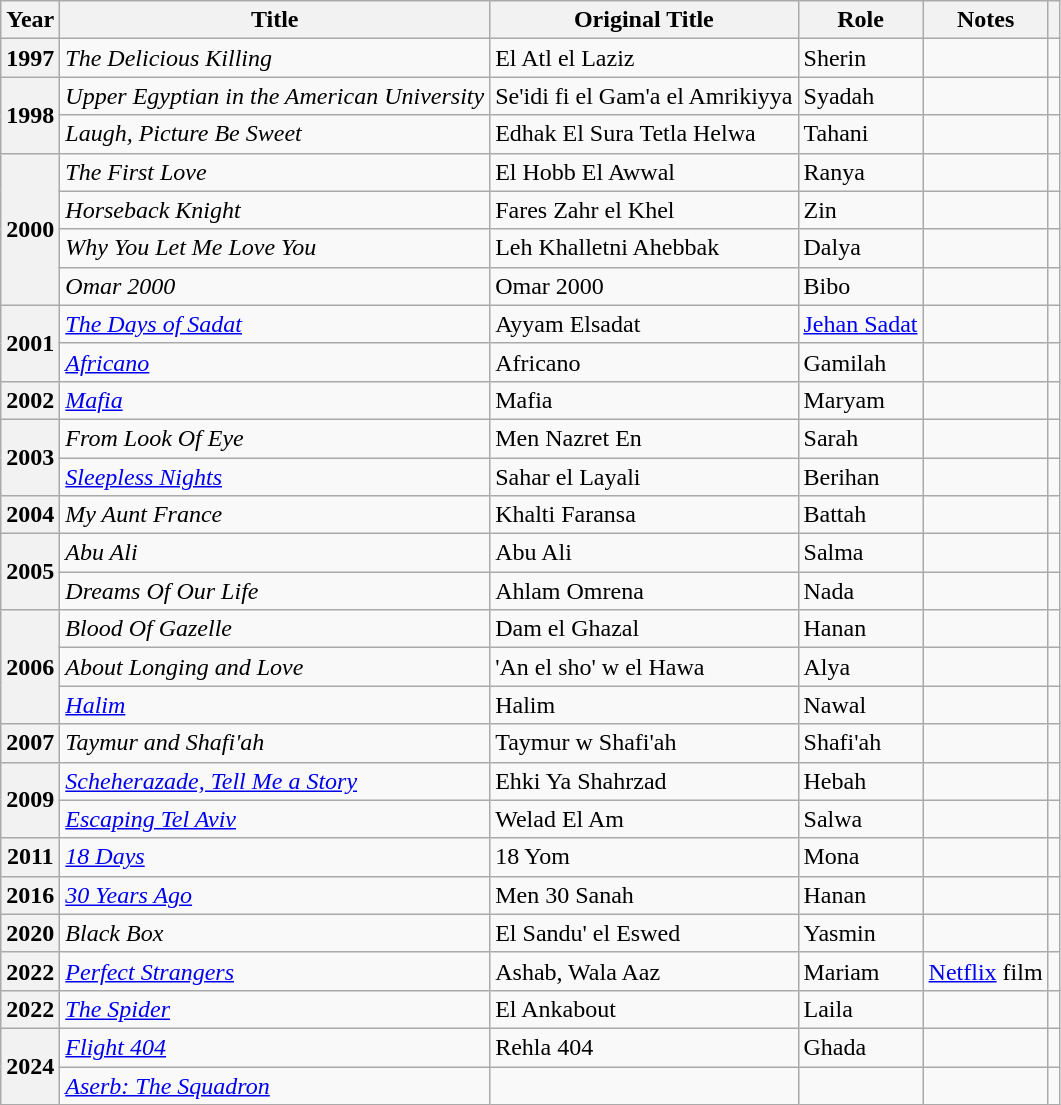<table class="wikitable plainrowheaders sortable"  style=font-size:100%>
<tr>
<th scope="col">Year</th>
<th scope="col">Title</th>
<th scope="col">Original Title</th>
<th scope="col">Role</th>
<th scope="col" class="unsortable">Notes</th>
<th scope="col" class="unsortable"></th>
</tr>
<tr>
<th scope=row>1997</th>
<td><em>The Delicious Killing</em></td>
<td>El Atl el Laziz</td>
<td>Sherin</td>
<td></td>
<td></td>
</tr>
<tr>
<th scope=row rowspan="2">1998</th>
<td><em>Upper Egyptian in the American University</em></td>
<td>Se'idi fi el Gam'a el Amrikiyya</td>
<td>Syadah</td>
<td></td>
</tr>
<tr>
<td><em>Laugh, Picture Be Sweet</em></td>
<td>Edhak El Sura Tetla Helwa</td>
<td>Tahani</td>
<td></td>
<td></td>
</tr>
<tr>
<th scope=row rowspan="4">2000</th>
<td><em>The First Love</em></td>
<td>El Hobb El Awwal</td>
<td>Ranya</td>
<td></td>
<td></td>
</tr>
<tr>
<td><em>Horseback Knight</em></td>
<td>Fares Zahr el Khel</td>
<td>Zin</td>
<td></td>
<td></td>
</tr>
<tr>
<td><em>Why You Let Me Love You</em></td>
<td>Leh Khalletni Ahebbak</td>
<td>Dalya</td>
<td></td>
<td></td>
</tr>
<tr>
<td><em>Omar 2000</em></td>
<td>Omar 2000</td>
<td>Bibo</td>
<td></td>
<td></td>
</tr>
<tr>
<th scope=row rowspan="2">2001</th>
<td><em><a href='#'>The Days of Sadat</a></em></td>
<td>Ayyam Elsadat</td>
<td><a href='#'>Jehan Sadat</a></td>
<td></td>
<td></td>
</tr>
<tr>
<td><em><a href='#'>Africano</a></em></td>
<td>Africano</td>
<td>Gamilah</td>
<td></td>
<td></td>
</tr>
<tr>
<th scope=row>2002</th>
<td><em><a href='#'>Mafia</a></em></td>
<td>Mafia</td>
<td>Maryam</td>
<td></td>
<td></td>
</tr>
<tr>
<th scope=row rowspan="2">2003</th>
<td><em>From Look Of Eye</em></td>
<td>Men Nazret En</td>
<td>Sarah</td>
<td></td>
<td></td>
</tr>
<tr>
<td><em><a href='#'>Sleepless Nights</a></em></td>
<td>Sahar el Layali</td>
<td>Berihan</td>
<td></td>
<td></td>
</tr>
<tr>
<th scope=row>2004</th>
<td><em>My Aunt France</em></td>
<td>Khalti Faransa</td>
<td>Battah</td>
<td></td>
<td></td>
</tr>
<tr>
<th scope=row rowspan="2">2005</th>
<td><em>Abu Ali</em></td>
<td>Abu Ali</td>
<td>Salma</td>
<td></td>
<td></td>
</tr>
<tr>
<td><em>Dreams Of Our Life</em></td>
<td>Ahlam Omrena</td>
<td>Nada</td>
<td></td>
<td></td>
</tr>
<tr>
<th scope=row rowspan="3">2006</th>
<td><em>Blood Of Gazelle</em></td>
<td>Dam el Ghazal</td>
<td>Hanan</td>
<td></td>
<td></td>
</tr>
<tr>
<td><em>About Longing and Love</em></td>
<td>'An el sho' w el Hawa</td>
<td>Alya</td>
<td></td>
<td></td>
</tr>
<tr>
<td><em><a href='#'>Halim</a></em></td>
<td>Halim</td>
<td>Nawal</td>
<td></td>
<td></td>
</tr>
<tr>
<th scope=row>2007</th>
<td><em>Taymur and Shafi'ah</em></td>
<td>Taymur w Shafi'ah</td>
<td>Shafi'ah</td>
<td></td>
<td></td>
</tr>
<tr>
<th scope=row rowspan="2">2009</th>
<td><em><a href='#'>Scheherazade, Tell Me a Story</a></em></td>
<td>Ehki Ya Shahrzad</td>
<td>Hebah</td>
<td></td>
<td></td>
</tr>
<tr>
<td><em><a href='#'>Escaping Tel Aviv</a></em></td>
<td>Welad El Am</td>
<td>Salwa</td>
<td></td>
<td></td>
</tr>
<tr>
<th scope=row>2011</th>
<td><em><a href='#'>18 Days</a></em></td>
<td>18 Yom</td>
<td>Mona</td>
<td></td>
<td></td>
</tr>
<tr>
<th scope=row>2016</th>
<td><em><a href='#'>30 Years Ago</a></em></td>
<td>Men 30 Sanah</td>
<td>Hanan</td>
<td></td>
<td></td>
</tr>
<tr>
<th scope=row>2020</th>
<td><em>Black Box</em></td>
<td>El Sandu' el Eswed</td>
<td>Yasmin</td>
<td></td>
<td></td>
</tr>
<tr>
<th scope=row>2022</th>
<td><em><a href='#'>Perfect Strangers</a></em></td>
<td>Ashab, Wala Aaz</td>
<td>Mariam</td>
<td><a href='#'>Netflix</a> film</td>
<td></td>
</tr>
<tr>
<th scope=row>2022</th>
<td><em><a href='#'>The Spider</a></em></td>
<td>El Ankabout</td>
<td>Laila</td>
<td></td>
<td></td>
</tr>
<tr>
<th scope=row rowspan="2">2024</th>
<td><em><a href='#'>Flight 404</a></em></td>
<td>Rehla 404</td>
<td>Ghada</td>
<td></td>
<td></td>
</tr>
<tr>
<td><em><a href='#'>Aserb: The Squadron</a></em></td>
<td></td>
<td></td>
<td></td>
</tr>
</table>
